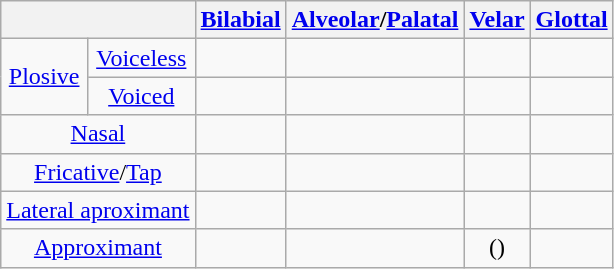<table class="wikitable" style="text-align: center;">
<tr>
<th colspan="2"></th>
<th><a href='#'>Bilabial</a></th>
<th><a href='#'>Alveolar</a>/<a href='#'>Palatal</a></th>
<th><a href='#'>Velar</a></th>
<th><a href='#'>Glottal</a></th>
</tr>
<tr>
<td rowspan="2"><a href='#'>Plosive</a></td>
<td><a href='#'>Voiceless</a></td>
<td></td>
<td></td>
<td></td>
<td></td>
</tr>
<tr>
<td><a href='#'>Voiced</a></td>
<td></td>
<td></td>
<td></td>
<td></td>
</tr>
<tr>
<td colspan="2"><a href='#'>Nasal</a></td>
<td></td>
<td></td>
<td></td>
<td></td>
</tr>
<tr>
<td colspan="2"><a href='#'>Fricative</a>/<a href='#'>Tap</a></td>
<td></td>
<td></td>
<td></td>
<td></td>
</tr>
<tr>
<td colspan="2"><a href='#'>Lateral aproximant</a></td>
<td></td>
<td></td>
<td></td>
<td></td>
</tr>
<tr>
<td colspan="2"><a href='#'>Approximant</a></td>
<td></td>
<td></td>
<td>()</td>
<td></td>
</tr>
</table>
